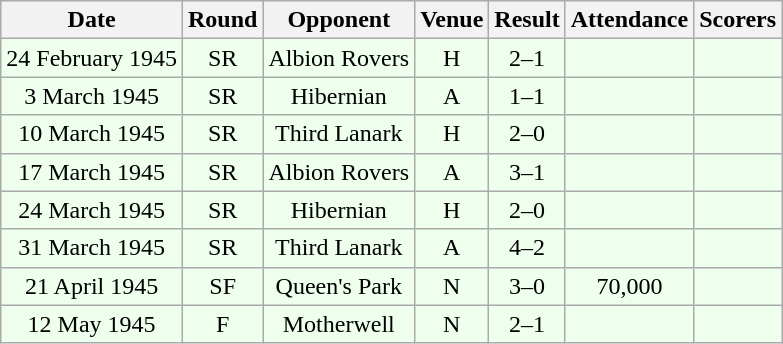<table class="wikitable sortable" style="font-size:100%; text-align:center">
<tr>
<th>Date</th>
<th>Round</th>
<th>Opponent</th>
<th>Venue</th>
<th>Result</th>
<th>Attendance</th>
<th>Scorers</th>
</tr>
<tr bgcolor = "#EEFFEE">
<td>24 February 1945</td>
<td>SR</td>
<td>Albion Rovers</td>
<td>H</td>
<td>2–1</td>
<td></td>
<td></td>
</tr>
<tr bgcolor = "#EEFFEE">
<td>3 March 1945</td>
<td>SR</td>
<td>Hibernian</td>
<td>A</td>
<td>1–1</td>
<td></td>
<td></td>
</tr>
<tr bgcolor = "#EEFFEE">
<td>10 March 1945</td>
<td>SR</td>
<td>Third Lanark</td>
<td>H</td>
<td>2–0</td>
<td></td>
<td></td>
</tr>
<tr bgcolor = "#EEFFEE">
<td>17 March 1945</td>
<td>SR</td>
<td>Albion Rovers</td>
<td>A</td>
<td>3–1</td>
<td></td>
<td></td>
</tr>
<tr bgcolor = "#EEFFEE">
<td>24 March 1945</td>
<td>SR</td>
<td>Hibernian</td>
<td>H</td>
<td>2–0</td>
<td></td>
<td></td>
</tr>
<tr bgcolor = "#EEFFEE">
<td>31 March 1945</td>
<td>SR</td>
<td>Third Lanark</td>
<td>A</td>
<td>4–2</td>
<td></td>
<td></td>
</tr>
<tr bgcolor = "#EEFFEE">
<td>21 April 1945</td>
<td>SF</td>
<td>Queen's Park</td>
<td>N</td>
<td>3–0</td>
<td>70,000</td>
<td></td>
</tr>
<tr bgcolor = "#EEFFEE">
<td>12 May 1945</td>
<td>F</td>
<td>Motherwell</td>
<td>N</td>
<td>2–1</td>
<td></td>
<td></td>
</tr>
</table>
